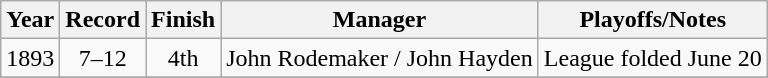<table class="wikitable" style="text-align:center">
<tr>
<th>Year</th>
<th>Record</th>
<th>Finish</th>
<th>Manager</th>
<th>Playoffs/Notes</th>
</tr>
<tr>
<td>1893</td>
<td>7–12</td>
<td>4th</td>
<td>John Rodemaker / John Hayden</td>
<td>League folded June 20</td>
</tr>
<tr>
</tr>
</table>
